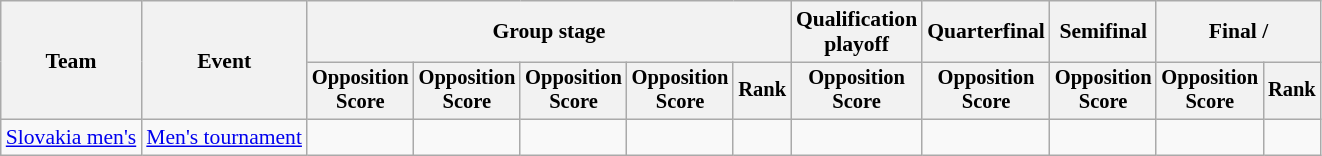<table class="wikitable" style="font-size:90%">
<tr>
<th rowspan=2>Team</th>
<th rowspan=2>Event</th>
<th colspan=5>Group stage</th>
<th>Qualification<br>playoff</th>
<th>Quarterfinal</th>
<th>Semifinal</th>
<th colspan=2>Final / </th>
</tr>
<tr style="font-size:95%">
<th>Opposition<br>Score</th>
<th>Opposition<br>Score</th>
<th>Opposition<br>Score</th>
<th>Opposition<br>Score</th>
<th>Rank</th>
<th>Opposition<br>Score</th>
<th>Opposition<br>Score</th>
<th>Opposition<br>Score</th>
<th>Opposition<br>Score</th>
<th>Rank</th>
</tr>
<tr align=center>
<td align=left><a href='#'>Slovakia men's</a></td>
<td align=left><a href='#'>Men's tournament</a></td>
<td></td>
<td></td>
<td></td>
<td></td>
<td></td>
<td></td>
<td></td>
<td></td>
<td></td>
<td></td>
</tr>
</table>
